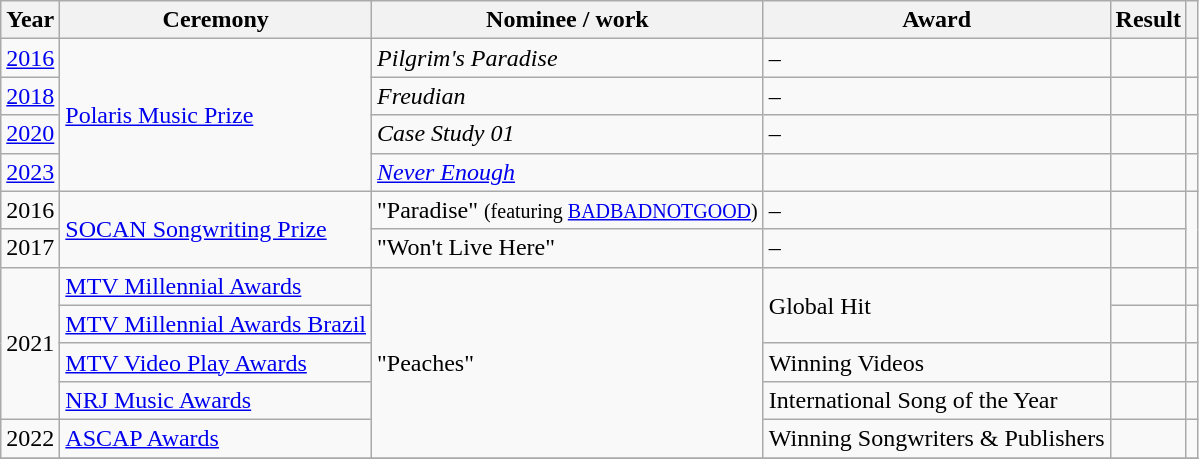<table class="wikitable">
<tr>
<th>Year</th>
<th>Ceremony</th>
<th>Nominee / work</th>
<th>Award</th>
<th>Result</th>
<th scope="col" class="unsortable"></th>
</tr>
<tr>
<td><a href='#'>2016</a></td>
<td rowspan="4"><a href='#'>Polaris Music Prize</a></td>
<td><em>Pilgrim's Paradise</em></td>
<td>–</td>
<td></td>
<td></td>
</tr>
<tr>
<td><a href='#'>2018</a></td>
<td><em>Freudian</em></td>
<td>–</td>
<td></td>
<td></td>
</tr>
<tr>
<td><a href='#'>2020</a></td>
<td><em>Case Study 01</em></td>
<td>–</td>
<td></td>
<td></td>
</tr>
<tr>
<td><a href='#'>2023</a></td>
<td><em><a href='#'>Never Enough</a></em></td>
<td></td>
<td></td>
<td></td>
</tr>
<tr>
<td>2016</td>
<td rowspan="2"><a href='#'>SOCAN Songwriting Prize</a></td>
<td>"Paradise" <small>(featuring <a href='#'>BADBADNOTGOOD</a>)</small></td>
<td>–</td>
<td></td>
<td rowspan="2"></td>
</tr>
<tr>
<td>2017</td>
<td>"Won't Live Here"</td>
<td>–</td>
<td></td>
</tr>
<tr>
<td rowspan="4">2021</td>
<td><a href='#'>MTV Millennial Awards</a></td>
<td rowspan="5">"Peaches"</td>
<td rowspan="2">Global Hit</td>
<td></td>
<td></td>
</tr>
<tr>
<td><a href='#'>MTV Millennial Awards Brazil</a></td>
<td></td>
<td></td>
</tr>
<tr>
<td><a href='#'>MTV Video Play Awards</a></td>
<td>Winning Videos</td>
<td></td>
<td></td>
</tr>
<tr>
<td><a href='#'>NRJ Music Awards</a></td>
<td>International Song of the Year</td>
<td></td>
<td></td>
</tr>
<tr>
<td>2022</td>
<td><a href='#'>ASCAP Awards</a></td>
<td>Winning Songwriters & Publishers</td>
<td></td>
<td></td>
</tr>
<tr>
</tr>
</table>
